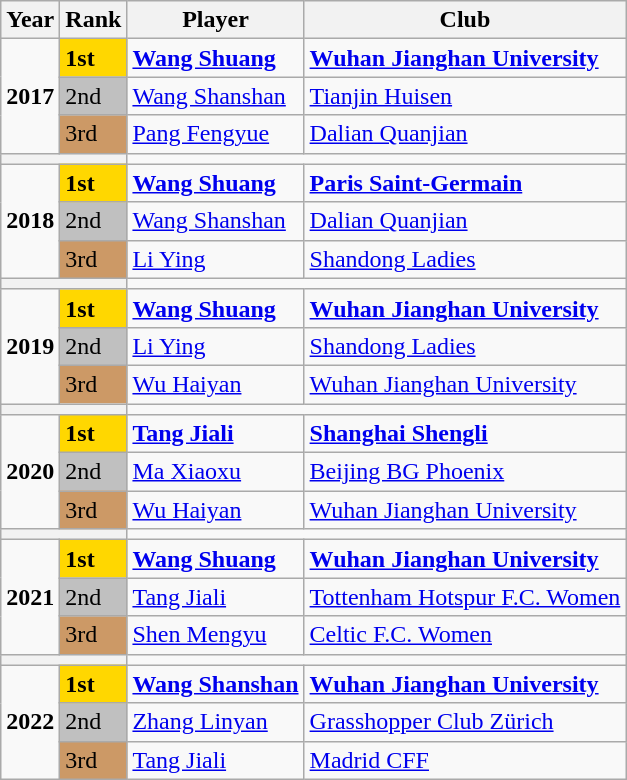<table class="wikitable">
<tr>
<th>Year</th>
<th>Rank</th>
<th>Player</th>
<th>Club</th>
</tr>
<tr>
<td align="center" rowspan="3"><strong>2017</strong></td>
<td scope=col style="background-color: gold"><strong>1st</strong></td>
<td><strong><a href='#'>Wang Shuang</a></strong></td>
<td> <strong><a href='#'>Wuhan Jianghan University</a></strong></td>
</tr>
<tr>
<td scope=col style="background-color: silver">2nd</td>
<td><a href='#'>Wang Shanshan</a></td>
<td> <a href='#'>Tianjin Huisen</a></td>
</tr>
<tr>
<td scope=col style="background-color: #cc9966">3rd</td>
<td><a href='#'>Pang Fengyue</a></td>
<td> <a href='#'>Dalian Quanjian</a></td>
</tr>
<tr>
<th colspan="2"></th>
</tr>
<tr>
<td align="center" rowspan="3"><strong>2018</strong></td>
<td scope=col style="background-color: gold"><strong>1st</strong></td>
<td><strong><a href='#'>Wang Shuang</a></strong></td>
<td> <strong><a href='#'>Paris Saint-Germain</a></strong></td>
</tr>
<tr>
<td scope=col style="background-color: silver">2nd</td>
<td><a href='#'>Wang Shanshan</a></td>
<td> <a href='#'>Dalian Quanjian</a></td>
</tr>
<tr>
<td scope=col style="background-color: #cc9966">3rd</td>
<td><a href='#'>Li Ying</a></td>
<td> <a href='#'>Shandong Ladies</a></td>
</tr>
<tr>
<th colspan="2"></th>
</tr>
<tr>
<td align="center" rowspan="3"><strong>2019</strong></td>
<td scope=col style="background-color: gold"><strong>1st</strong></td>
<td><strong><a href='#'>Wang Shuang</a></strong></td>
<td> <strong><a href='#'>Wuhan Jianghan University</a></strong></td>
</tr>
<tr>
<td scope=col style="background-color: silver">2nd</td>
<td><a href='#'>Li Ying</a></td>
<td> <a href='#'>Shandong Ladies</a></td>
</tr>
<tr>
<td scope=col style="background-color: #cc9966">3rd</td>
<td><a href='#'>Wu Haiyan</a></td>
<td> <a href='#'>Wuhan Jianghan University</a></td>
</tr>
<tr>
<th colspan="2"></th>
</tr>
<tr>
<td align="center" rowspan="3"><strong>2020</strong></td>
<td scope=col style="background-color: gold"><strong>1st</strong></td>
<td><strong><a href='#'>Tang Jiali</a></strong></td>
<td> <strong><a href='#'>Shanghai Shengli</a></strong></td>
</tr>
<tr>
<td scope=col style="background-color: silver">2nd</td>
<td><a href='#'>Ma Xiaoxu</a></td>
<td> <a href='#'>Beijing BG Phoenix</a></td>
</tr>
<tr>
<td scope=col style="background-color: #cc9966">3rd</td>
<td><a href='#'>Wu Haiyan</a></td>
<td> <a href='#'>Wuhan Jianghan University</a></td>
</tr>
<tr>
<th colspan="2"></th>
<td colspan="2"></td>
</tr>
<tr>
<td rowspan="3"><strong>2021</strong></td>
<td scope=col style="background-color: gold"><strong>1st</strong></td>
<td><strong><a href='#'>Wang Shuang</a></strong></td>
<td> <strong><a href='#'>Wuhan Jianghan University</a></strong></td>
</tr>
<tr>
<td scope=col style="background-color: silver">2nd</td>
<td><a href='#'>Tang Jiali</a></td>
<td> <a href='#'>Tottenham Hotspur F.C. Women</a></td>
</tr>
<tr>
<td scope=col style="background-color: #cc9966">3rd</td>
<td><a href='#'>Shen Mengyu</a></td>
<td> <a href='#'>Celtic F.C. Women</a></td>
</tr>
<tr>
<th colspan="2"></th>
<td colspan="2"></td>
</tr>
<tr>
<td rowspan="3"><strong>2022</strong></td>
<td scope=col style="background-color: gold"><strong>1st</strong></td>
<td><strong><a href='#'>Wang Shanshan</a></strong></td>
<td> <strong><a href='#'>Wuhan Jianghan University</a></strong></td>
</tr>
<tr>
<td scope=col style="background-color: silver">2nd</td>
<td><a href='#'>Zhang Linyan</a></td>
<td> <a href='#'>Grasshopper Club Zürich</a></td>
</tr>
<tr>
<td scope=col style="background-color: #cc9966">3rd</td>
<td><a href='#'>Tang Jiali</a></td>
<td> <a href='#'>Madrid CFF</a></td>
</tr>
</table>
